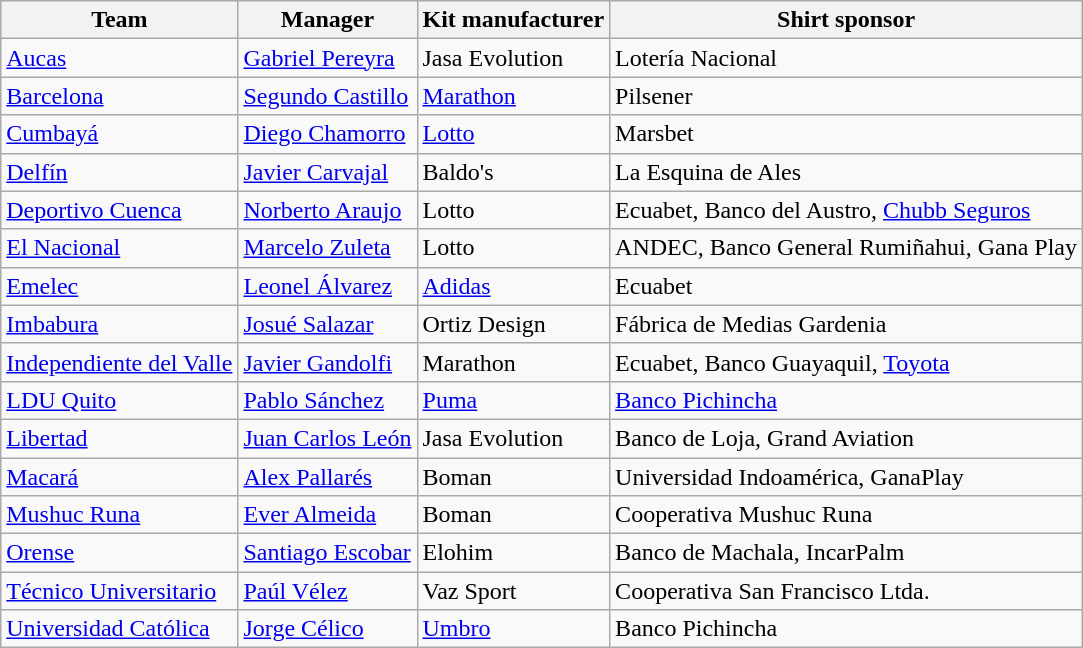<table class="wikitable sortable" style="text-align: left;">
<tr>
<th>Team</th>
<th>Manager</th>
<th>Kit manufacturer</th>
<th>Shirt sponsor</th>
</tr>
<tr>
<td><a href='#'>Aucas</a></td>
<td> <a href='#'>Gabriel Pereyra</a></td>
<td>Jasa Evolution</td>
<td>Lotería Nacional</td>
</tr>
<tr>
<td><a href='#'>Barcelona</a></td>
<td> <a href='#'>Segundo Castillo</a></td>
<td><a href='#'>Marathon</a></td>
<td>Pilsener</td>
</tr>
<tr>
<td><a href='#'>Cumbayá</a></td>
<td> <a href='#'>Diego Chamorro</a></td>
<td><a href='#'>Lotto</a></td>
<td>Marsbet</td>
</tr>
<tr>
<td><a href='#'>Delfín</a></td>
<td> <a href='#'>Javier Carvajal</a></td>
<td>Baldo's</td>
<td>La Esquina de Ales</td>
</tr>
<tr>
<td><a href='#'>Deportivo Cuenca</a></td>
<td> <a href='#'>Norberto Araujo</a></td>
<td>Lotto</td>
<td>Ecuabet, Banco del Austro, <a href='#'>Chubb Seguros</a></td>
</tr>
<tr>
<td><a href='#'>El Nacional</a></td>
<td> <a href='#'>Marcelo Zuleta</a></td>
<td>Lotto</td>
<td>ANDEC, Banco General Rumiñahui, Gana Play</td>
</tr>
<tr>
<td><a href='#'>Emelec</a></td>
<td> <a href='#'>Leonel Álvarez</a></td>
<td><a href='#'>Adidas</a></td>
<td>Ecuabet</td>
</tr>
<tr>
<td><a href='#'>Imbabura</a></td>
<td> <a href='#'>Josué Salazar</a></td>
<td>Ortiz Design</td>
<td>Fábrica de Medias Gardenia</td>
</tr>
<tr>
<td><a href='#'>Independiente del Valle</a></td>
<td> <a href='#'>Javier Gandolfi</a></td>
<td>Marathon</td>
<td>Ecuabet, Banco Guayaquil, <a href='#'>Toyota</a></td>
</tr>
<tr>
<td><a href='#'>LDU Quito</a></td>
<td> <a href='#'>Pablo Sánchez</a></td>
<td><a href='#'>Puma</a></td>
<td><a href='#'>Banco Pichincha</a></td>
</tr>
<tr>
<td><a href='#'>Libertad</a></td>
<td> <a href='#'>Juan Carlos León</a></td>
<td>Jasa Evolution</td>
<td>Banco de Loja, Grand Aviation</td>
</tr>
<tr>
<td><a href='#'>Macará</a></td>
<td> <a href='#'>Alex Pallarés</a></td>
<td>Boman</td>
<td>Universidad Indoamérica, GanaPlay</td>
</tr>
<tr>
<td><a href='#'>Mushuc Runa</a></td>
<td> <a href='#'>Ever Almeida</a></td>
<td>Boman</td>
<td>Cooperativa Mushuc Runa</td>
</tr>
<tr>
<td><a href='#'>Orense</a></td>
<td> <a href='#'>Santiago Escobar</a></td>
<td>Elohim</td>
<td>Banco de Machala, IncarPalm</td>
</tr>
<tr>
<td><a href='#'>Técnico Universitario</a></td>
<td> <a href='#'>Paúl Vélez</a></td>
<td>Vaz Sport</td>
<td>Cooperativa San Francisco Ltda.</td>
</tr>
<tr>
<td><a href='#'>Universidad Católica</a></td>
<td> <a href='#'>Jorge Célico</a></td>
<td><a href='#'>Umbro</a></td>
<td>Banco Pichincha</td>
</tr>
</table>
